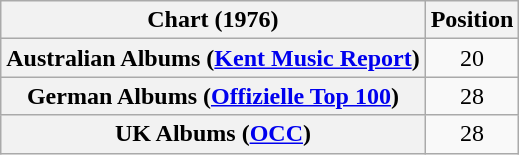<table class="wikitable sortable plainrowheaders" style="text-align:center">
<tr>
<th scope="col">Chart (1976)</th>
<th scope="col">Position</th>
</tr>
<tr>
<th scope="row">Australian Albums (<a href='#'>Kent Music Report</a>)</th>
<td>20</td>
</tr>
<tr>
<th scope="row">German Albums (<a href='#'>Offizielle Top 100</a>)</th>
<td>28</td>
</tr>
<tr>
<th scope="row">UK Albums (<a href='#'>OCC</a>)</th>
<td>28</td>
</tr>
</table>
